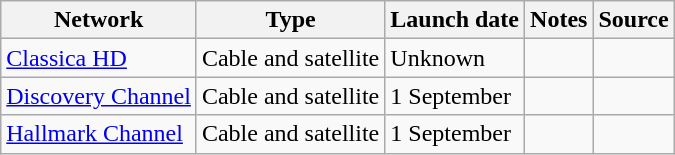<table class="wikitable sortable">
<tr>
<th>Network</th>
<th>Type</th>
<th>Launch date</th>
<th>Notes</th>
<th>Source</th>
</tr>
<tr>
<td><a href='#'>Classica HD</a></td>
<td>Cable and satellite</td>
<td>Unknown</td>
<td></td>
<td></td>
</tr>
<tr>
<td><a href='#'>Discovery Channel</a></td>
<td>Cable and satellite</td>
<td>1 September</td>
<td></td>
<td></td>
</tr>
<tr>
<td><a href='#'>Hallmark Channel</a></td>
<td>Cable and satellite</td>
<td>1 September</td>
<td></td>
<td></td>
</tr>
</table>
